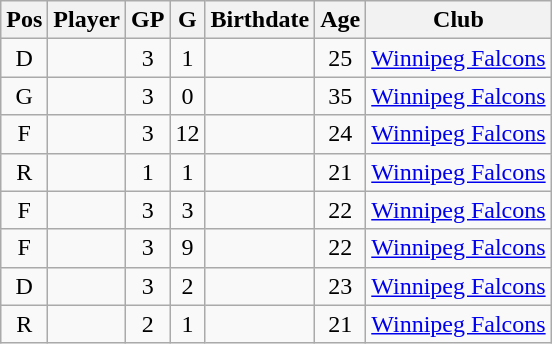<table class="wikitable sortable" style="text-align:center;">
<tr>
<th>Pos</th>
<th>Player</th>
<th>GP</th>
<th>G</th>
<th>Birthdate</th>
<th>Age</th>
<th>Club</th>
</tr>
<tr>
<td>D</td>
<td align="left"></td>
<td>3</td>
<td>1</td>
<td align="right"></td>
<td>25</td>
<td align="left"> <a href='#'>Winnipeg Falcons</a></td>
</tr>
<tr>
<td>G</td>
<td align="left"></td>
<td>3</td>
<td>0</td>
<td align="right"></td>
<td>35</td>
<td align="left"> <a href='#'>Winnipeg Falcons</a></td>
</tr>
<tr>
<td>F</td>
<td align="left"></td>
<td>3</td>
<td>12</td>
<td align="right"></td>
<td>24</td>
<td align="left"> <a href='#'>Winnipeg Falcons</a></td>
</tr>
<tr>
<td>R</td>
<td align="left"></td>
<td>1</td>
<td>1</td>
<td align="right"></td>
<td>21</td>
<td align="left"> <a href='#'>Winnipeg Falcons</a></td>
</tr>
<tr>
<td>F</td>
<td align="left"></td>
<td>3</td>
<td>3</td>
<td align="right"></td>
<td>22</td>
<td align="left"> <a href='#'>Winnipeg Falcons</a></td>
</tr>
<tr>
<td>F</td>
<td align="left"></td>
<td>3</td>
<td>9</td>
<td align="right"></td>
<td>22</td>
<td align="left"> <a href='#'>Winnipeg Falcons</a></td>
</tr>
<tr>
<td>D</td>
<td align="left"></td>
<td>3</td>
<td>2</td>
<td align="right"></td>
<td>23</td>
<td align="left"> <a href='#'>Winnipeg Falcons</a></td>
</tr>
<tr>
<td>R</td>
<td align="left"></td>
<td>2</td>
<td>1</td>
<td align="right"></td>
<td>21</td>
<td align="left"> <a href='#'>Winnipeg Falcons</a></td>
</tr>
</table>
